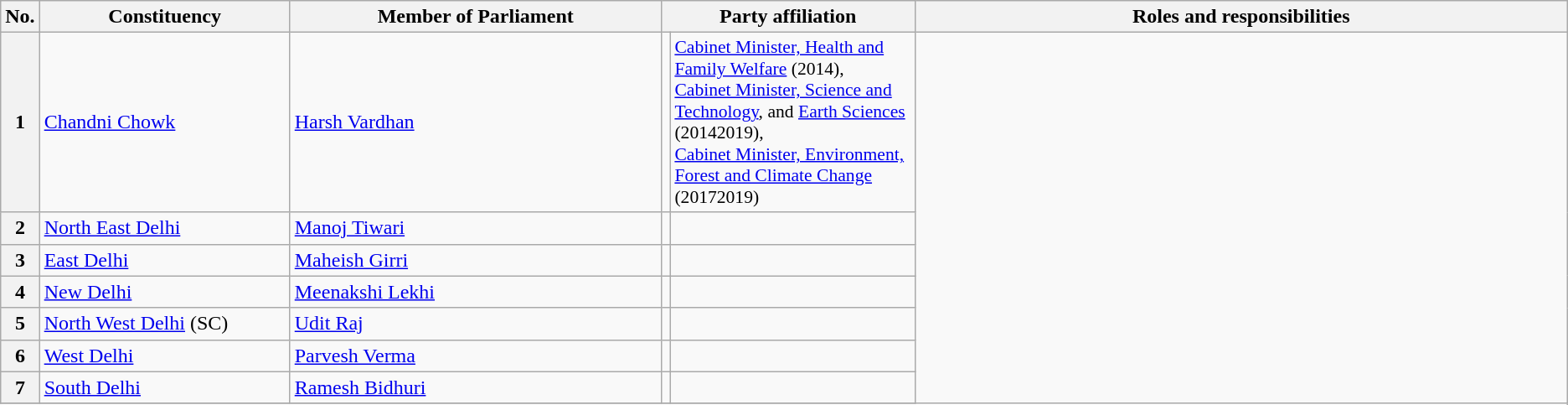<table class="wikitable">
<tr style="text-align:center;">
<th>No.</th>
<th style="width:12em">Constituency</th>
<th style="width:18em">Member of Parliament</th>
<th colspan="2" style="width:18em">Party affiliation</th>
<th style="width:32em">Roles and responsibilities</th>
</tr>
<tr>
<th>1</th>
<td><a href='#'>Chandni Chowk</a></td>
<td><a href='#'>Harsh Vardhan</a></td>
<td></td>
<td style="font-size:90%"><a href='#'>Cabinet Minister, Health and Family Welfare</a> (2014),<br><a href='#'>Cabinet Minister, Science and Technology</a>, and <a href='#'>Earth Sciences</a> (20142019),<br><a href='#'>Cabinet Minister, Environment, Forest and Climate Change</a> (20172019)</td>
</tr>
<tr>
<th>2</th>
<td><a href='#'>North East Delhi</a></td>
<td><a href='#'>Manoj Tiwari</a></td>
<td></td>
<td></td>
</tr>
<tr>
<th>3</th>
<td><a href='#'>East Delhi</a></td>
<td><a href='#'>Maheish Girri</a></td>
<td></td>
<td></td>
</tr>
<tr>
<th>4</th>
<td><a href='#'>New Delhi</a></td>
<td><a href='#'>Meenakshi Lekhi</a></td>
<td></td>
<td></td>
</tr>
<tr>
<th>5</th>
<td><a href='#'>North West Delhi</a> (SC)</td>
<td><a href='#'>Udit Raj</a></td>
<td></td>
<td></td>
</tr>
<tr>
<th>6</th>
<td><a href='#'>West Delhi</a></td>
<td><a href='#'>Parvesh Verma</a></td>
<td></td>
<td></td>
</tr>
<tr>
<th>7</th>
<td><a href='#'>South Delhi</a></td>
<td><a href='#'>Ramesh Bidhuri</a></td>
<td></td>
<td></td>
</tr>
<tr>
</tr>
</table>
